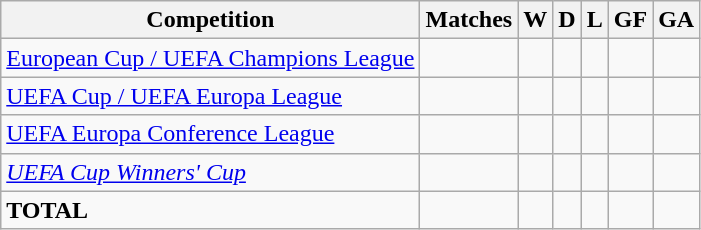<table class="wikitable">
<tr>
<th>Competition</th>
<th>Matches</th>
<th>W</th>
<th>D</th>
<th>L</th>
<th>GF</th>
<th>GA</th>
</tr>
<tr>
<td><a href='#'>European Cup / UEFA Champions League</a></td>
<td></td>
<td></td>
<td></td>
<td></td>
<td></td>
<td></td>
</tr>
<tr>
<td><a href='#'>UEFA Cup / UEFA Europa League</a></td>
<td></td>
<td></td>
<td></td>
<td></td>
<td></td>
<td></td>
</tr>
<tr>
<td><a href='#'>UEFA Europa Conference League</a></td>
<td></td>
<td></td>
<td></td>
<td></td>
<td></td>
<td></td>
</tr>
<tr>
<td><em><a href='#'>UEFA Cup Winners' Cup</a></em></td>
<td></td>
<td></td>
<td></td>
<td></td>
<td></td>
<td></td>
</tr>
<tr>
<td><strong>TOTAL</strong></td>
<td></td>
<td></td>
<td></td>
<td></td>
<td></td>
<td></td>
</tr>
</table>
